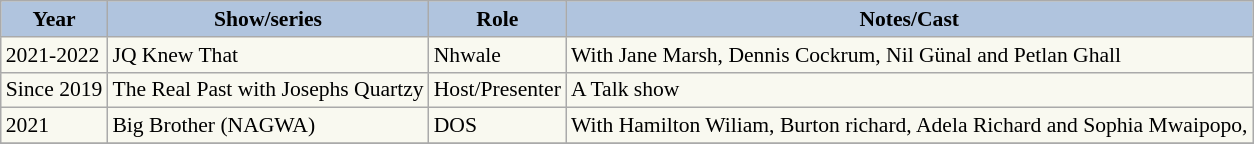<table class="wikitable" style="font-size:90%; background: #f9f9f0">
<tr style="text-align:center;">
<th style="background:#B0C4DE;">Year</th>
<th style="background:#B0C4DE;">Show/series</th>
<th style="background:#B0C4DE;">Role</th>
<th style="background:#B0C4DE;">Notes/Cast</th>
</tr>
<tr>
<td>2021-2022</td>
<td>JQ Knew That</td>
<td>Nhwale</td>
<td>With Jane Marsh, Dennis Cockrum, Nil Günal and Petlan Ghall</td>
</tr>
<tr>
<td>Since 2019</td>
<td>The Real Past with Josephs Quartzy</td>
<td>Host/Presenter</td>
<td>A Talk show</td>
</tr>
<tr>
<td>2021</td>
<td>Big Brother (NAGWA)</td>
<td>DOS</td>
<td>With Hamilton Wiliam, Burton richard, Adela Richard and Sophia Mwaipopo,</td>
</tr>
<tr>
</tr>
</table>
